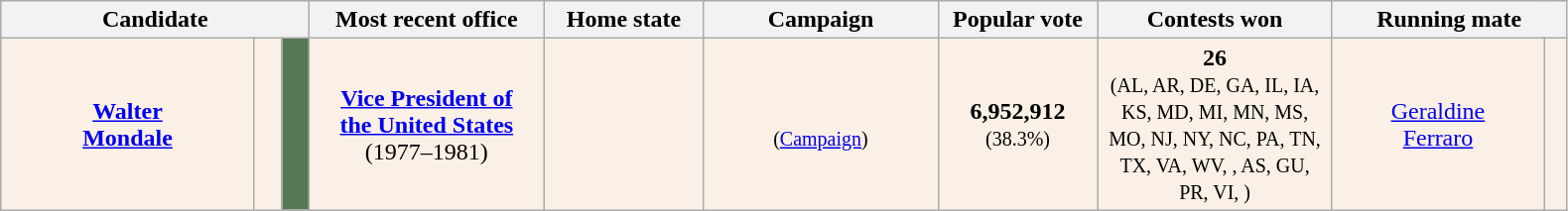<table class="wikitable sortable" style="text-align:center">
<tr>
<th style="width:200px;" colspan="3">Candidate</th>
<th style="width:150px;">Most recent office</th>
<th style="width:100px;">Home state</th>
<th style="width:150px;">Campaign</th>
<th style="width:100px;">Popular vote</th>
<th style="width:150px;">Contests won</th>
<th style="width:150px;" colspan="2">Running mate</th>
</tr>
<tr style="background:#FAF0E6;">
<td><strong><a href='#'>Walter<br>Mondale</a></strong></td>
<td data-sort-value="Mondale"></td>
<td style="background:#567953;"></td>
<td><strong><a href='#'>Vice President of<br>the United States</a></strong><br>(1977–1981)</td>
<td></td>
<td><br><small>(<a href='#'>Campaign</a>)</small></td>
<td><strong>6,952,912</strong><br><small>(38.3%)</small></td>
<td><strong>26</strong><br><small>(AL, AR, DE, GA, IL, IA, KS, MD, MI, MN, MS, MO, NJ, NY, NC, PA, TN, TX, VA, WV, , AS, GU, PR, VI, )</small></td>
<td><a href='#'>Geraldine<br>Ferraro</a></td>
<td data-sort-value="Ferraro"></td>
</tr>
</table>
